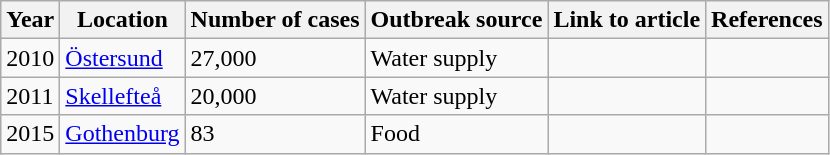<table class="wikitable sortable">
<tr>
<th>Year</th>
<th>Location</th>
<th>Number of cases</th>
<th>Outbreak source</th>
<th>Link to article</th>
<th>References</th>
</tr>
<tr>
<td>2010</td>
<td><a href='#'>Östersund</a></td>
<td>27,000</td>
<td>Water supply</td>
<td></td>
<td></td>
</tr>
<tr>
<td>2011</td>
<td><a href='#'>Skellefteå</a></td>
<td>20,000</td>
<td>Water supply</td>
<td></td>
<td></td>
</tr>
<tr>
<td>2015</td>
<td><a href='#'>Gothenburg</a></td>
<td>83</td>
<td>Food</td>
<td></td>
<td></td>
</tr>
</table>
